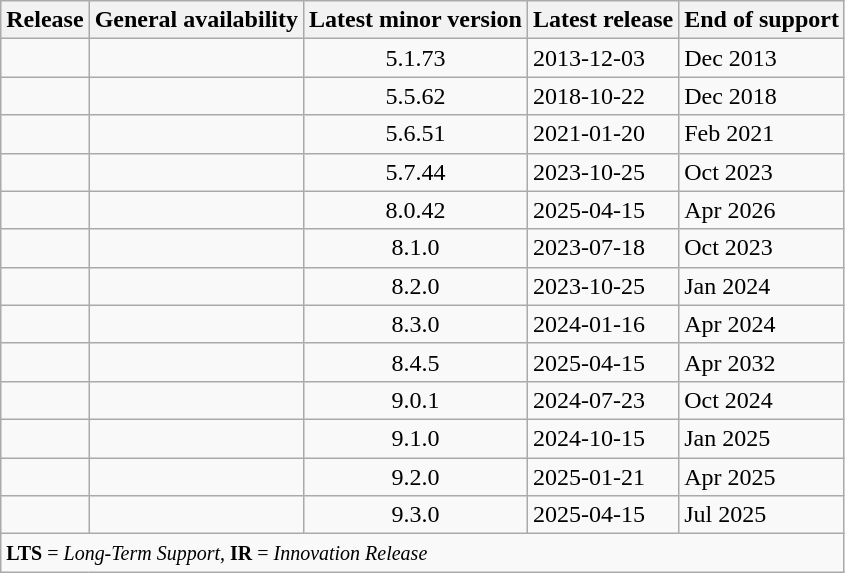<table class="wikitable sortable">
<tr>
<th>Release</th>
<th>General availability</th>
<th>Latest minor version</th>
<th>Latest release</th>
<th>End of support</th>
</tr>
<tr>
<td></td>
<td></td>
<td style="text-align:center">5.1.73</td>
<td>2013-12-03</td>
<td>Dec 2013</td>
</tr>
<tr>
<td></td>
<td></td>
<td style="text-align:center">5.5.62</td>
<td>2018-10-22</td>
<td>Dec 2018</td>
</tr>
<tr>
<td></td>
<td></td>
<td style="text-align:center">5.6.51</td>
<td>2021-01-20</td>
<td>Feb 2021</td>
</tr>
<tr>
<td></td>
<td> </td>
<td style="text-align:center">5.7.44</td>
<td>2023-10-25</td>
<td>Oct 2023</td>
</tr>
<tr>
<td></td>
<td> </td>
<td style="text-align:center; white-space:nowrap">8.0.42</td>
<td>2025-04-15</td>
<td>Apr 2026</td>
</tr>
<tr>
<td></td>
<td></td>
<td style="text-align:center">8.1.0</td>
<td>2023-07-18</td>
<td>Oct 2023</td>
</tr>
<tr>
<td></td>
<td></td>
<td style="text-align:center">8.2.0</td>
<td>2023-10-25</td>
<td>Jan 2024</td>
</tr>
<tr>
<td></td>
<td></td>
<td style="text-align:center">8.3.0</td>
<td>2024-01-16</td>
<td>Apr 2024</td>
</tr>
<tr>
<td></td>
<td> </td>
<td style="text-align:center; white-space:nowrap">8.4.5</td>
<td>2025-04-15</td>
<td>Apr 2032</td>
</tr>
<tr>
<td></td>
<td> </td>
<td style="text-align:center; white-space:nowrap">9.0.1</td>
<td>2024-07-23</td>
<td>Oct 2024</td>
</tr>
<tr>
<td></td>
<td> </td>
<td style="text-align:center; white-space:nowrap">9.1.0</td>
<td>2024-10-15</td>
<td>Jan 2025</td>
</tr>
<tr>
<td></td>
<td> </td>
<td style="text-align:center; white-space:nowrap">9.2.0</td>
<td>2025-01-21</td>
<td>Apr 2025</td>
</tr>
<tr>
<td></td>
<td> </td>
<td style="text-align:center; white-space:nowrap">9.3.0</td>
<td>2025-04-15</td>
<td>Jul 2025</td>
</tr>
<tr>
<td colspan="5"><small> <strong>LTS</strong> = <em>Long-Term Support</em>, <strong>IR</strong> = <em>Innovation Release</em></small></td>
</tr>
</table>
